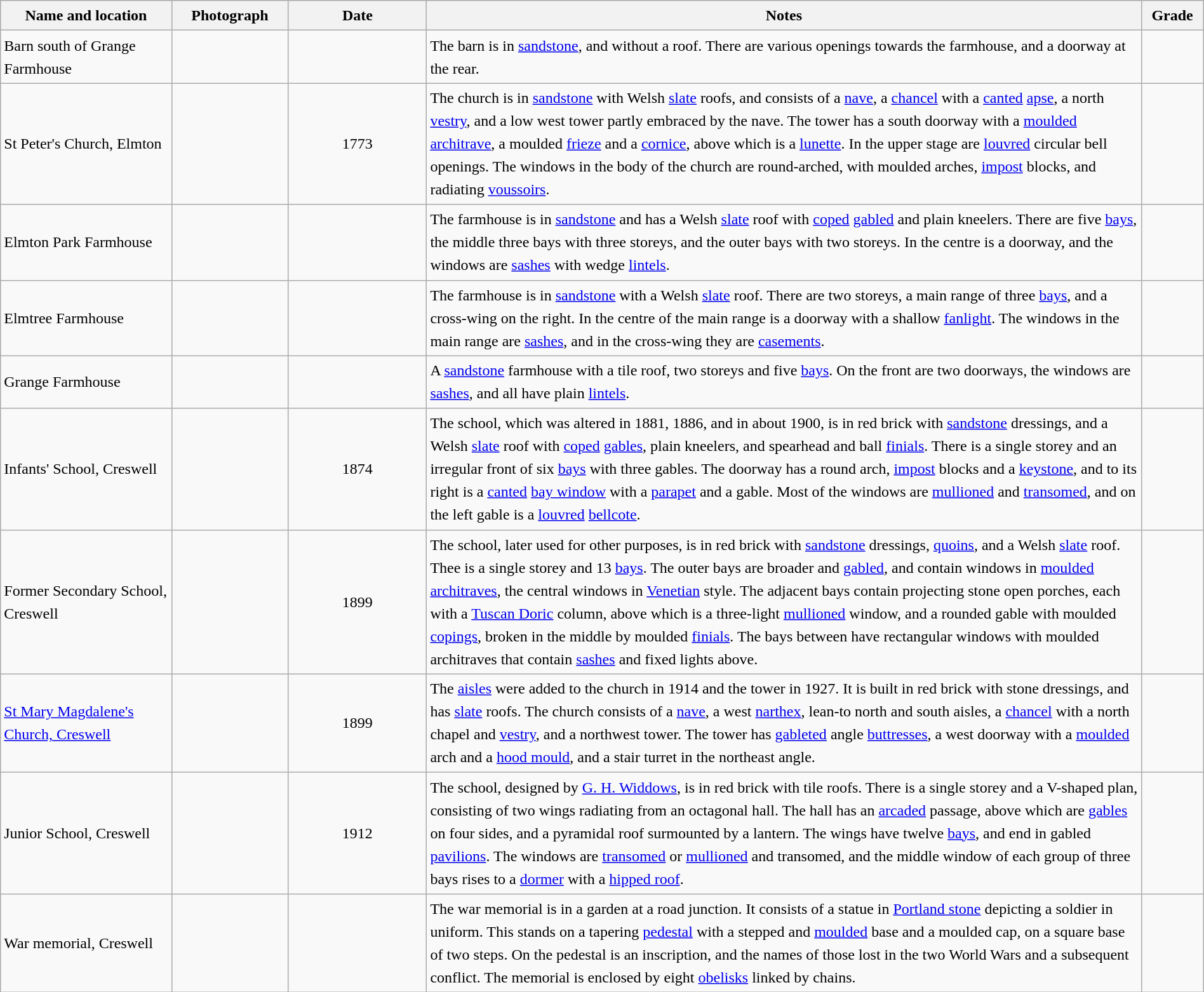<table class="wikitable sortable plainrowheaders" style="width:100%; border:0; text-align:left; line-height:150%;">
<tr>
<th scope="col"  style="width:150px">Name and location</th>
<th scope="col"  style="width:100px" class="unsortable">Photograph</th>
<th scope="col"  style="width:120px">Date</th>
<th scope="col"  style="width:650px" class="unsortable">Notes</th>
<th scope="col"  style="width:50px">Grade</th>
</tr>
<tr>
<td>Barn south of Grange Farmhouse<br><small></small></td>
<td></td>
<td align="center"></td>
<td>The barn is in <a href='#'>sandstone</a>, and without a roof.  There are various openings towards the farmhouse, and a doorway at the rear.</td>
<td align="center" ></td>
</tr>
<tr>
<td>St Peter's Church, Elmton<br><small></small></td>
<td></td>
<td align="center">1773</td>
<td>The church is in <a href='#'>sandstone</a> with Welsh <a href='#'>slate</a> roofs, and consists of a <a href='#'>nave</a>, a <a href='#'>chancel</a> with a <a href='#'>canted</a> <a href='#'>apse</a>, a north <a href='#'>vestry</a>, and a low west tower partly embraced by the nave.  The tower has a south doorway with a <a href='#'>moulded</a> <a href='#'>architrave</a>, a moulded <a href='#'>frieze</a> and a <a href='#'>cornice</a>, above which is a <a href='#'>lunette</a>.  In the upper stage are <a href='#'>louvred</a> circular bell openings.  The windows in the body of the church are round-arched, with moulded arches, <a href='#'>impost</a> blocks, and radiating <a href='#'>voussoirs</a>.</td>
<td align="center" ></td>
</tr>
<tr>
<td>Elmton Park Farmhouse<br><small></small></td>
<td></td>
<td align="center"></td>
<td>The farmhouse is in <a href='#'>sandstone</a> and has a Welsh <a href='#'>slate</a> roof with <a href='#'>coped</a> <a href='#'>gabled</a> and plain kneelers.  There are five <a href='#'>bays</a>, the middle three bays with three storeys, and the outer bays with two storeys.  In the centre is a doorway, and the windows are <a href='#'>sashes</a> with wedge <a href='#'>lintels</a>.</td>
<td align="center" ></td>
</tr>
<tr>
<td>Elmtree Farmhouse<br><small></small></td>
<td></td>
<td align="center"></td>
<td>The farmhouse is in <a href='#'>sandstone</a> with a Welsh <a href='#'>slate</a> roof.  There are two storeys, a main range of three <a href='#'>bays</a>, and a cross-wing on the right.  In the centre of the main range is a doorway with a shallow <a href='#'>fanlight</a>.  The windows in the main range are <a href='#'>sashes</a>, and in the cross-wing they are <a href='#'>casements</a>.</td>
<td align="center" ></td>
</tr>
<tr>
<td>Grange Farmhouse<br><small></small></td>
<td></td>
<td align="center"></td>
<td>A <a href='#'>sandstone</a> farmhouse with a tile roof, two storeys and five <a href='#'>bays</a>.  On the front are two doorways, the windows are <a href='#'>sashes</a>, and all have plain <a href='#'>lintels</a>.</td>
<td align="center" ></td>
</tr>
<tr>
<td>Infants' School, Creswell<br><small></small></td>
<td></td>
<td align="center">1874</td>
<td>The school, which was altered in 1881, 1886, and in about 1900, is in red brick with <a href='#'>sandstone</a> dressings, and a Welsh <a href='#'>slate</a> roof with <a href='#'>coped</a> <a href='#'>gables</a>, plain kneelers, and spearhead and ball <a href='#'>finials</a>.  There is a single storey and an irregular front of six <a href='#'>bays</a> with three gables.  The doorway has a round arch, <a href='#'>impost</a> blocks and a <a href='#'>keystone</a>, and to its right is a <a href='#'>canted</a> <a href='#'>bay window</a> with a <a href='#'>parapet</a> and a gable.  Most of the windows are <a href='#'>mullioned</a> and <a href='#'>transomed</a>, and on the left gable is a <a href='#'>louvred</a> <a href='#'>bellcote</a>.</td>
<td align="center" ></td>
</tr>
<tr>
<td>Former Secondary School, Creswell<br><small></small></td>
<td></td>
<td align="center">1899</td>
<td>The school, later used for other purposes, is in red brick with <a href='#'>sandstone</a> dressings, <a href='#'>quoins</a>, and a Welsh <a href='#'>slate</a> roof.  Thee is a single storey and 13 <a href='#'>bays</a>.  The outer bays are broader and <a href='#'>gabled</a>, and contain windows in <a href='#'>moulded</a> <a href='#'>architraves</a>, the central windows in <a href='#'>Venetian</a> style.  The adjacent bays contain projecting stone open porches, each with a <a href='#'>Tuscan Doric</a> column, above which is a three-light <a href='#'>mullioned</a> window, and a rounded gable with moulded <a href='#'>copings</a>, broken in the middle by moulded <a href='#'>finials</a>.  The bays between have rectangular windows with moulded architraves that contain <a href='#'>sashes</a> and fixed lights above.</td>
<td align="center" ></td>
</tr>
<tr>
<td><a href='#'>St Mary Magdalene's Church, Creswell</a><br><small></small></td>
<td></td>
<td align="center">1899</td>
<td>The <a href='#'>aisles</a> were added to the church in 1914 and the tower in 1927.  It is built in red brick with stone dressings, and has <a href='#'>slate</a> roofs.  The church consists of a <a href='#'>nave</a>, a west <a href='#'>narthex</a>, lean-to north and south aisles, a <a href='#'>chancel</a> with a north chapel and <a href='#'>vestry</a>, and a northwest tower.  The tower has <a href='#'>gableted</a> angle <a href='#'>buttresses</a>, a west doorway with a <a href='#'>moulded</a> arch and a <a href='#'>hood mould</a>, and a stair turret in the northeast angle.</td>
<td align="center" ></td>
</tr>
<tr>
<td>Junior School, Creswell<br><small></small></td>
<td></td>
<td align="center">1912</td>
<td>The school, designed by <a href='#'>G. H. Widdows</a>, is in red brick with tile roofs.  There is a single storey and a V-shaped plan, consisting of two wings radiating from an octagonal hall.  The hall has an <a href='#'>arcaded</a> passage, above which are <a href='#'>gables</a> on four sides, and a pyramidal roof surmounted by a lantern. The wings have twelve <a href='#'>bays</a>, and end in gabled <a href='#'>pavilions</a>.  The windows are <a href='#'>transomed</a> or <a href='#'>mullioned</a> and transomed, and the middle window of each group of three bays rises to a <a href='#'>dormer</a> with a <a href='#'>hipped roof</a>.</td>
<td align="center" ></td>
</tr>
<tr>
<td>War memorial, Creswell<br><small></small></td>
<td></td>
<td align="center"></td>
<td>The war memorial is in a garden at a road junction.  It consists of a statue  in <a href='#'>Portland stone</a> depicting a soldier in uniform.  This stands on a tapering <a href='#'>pedestal</a> with a stepped and <a href='#'>moulded</a> base and a moulded cap, on a square base of two steps.  On the pedestal is an inscription, and the names of those lost in the two World Wars and a subsequent conflict.  The memorial is enclosed by eight <a href='#'>obelisks</a> linked by chains.</td>
<td align="center" ></td>
</tr>
<tr>
</tr>
</table>
